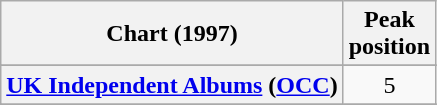<table class="wikitable sortable plainrowheaders" style="text-align:center;" border="1">
<tr>
<th scope="col">Chart (1997)</th>
<th scope="col">Peak<br>position</th>
</tr>
<tr>
</tr>
<tr>
</tr>
<tr>
</tr>
<tr>
<th scope="row"><a href='#'>UK Independent Albums</a> (<a href='#'>OCC</a>)</th>
<td>5</td>
</tr>
<tr>
</tr>
<tr>
</tr>
</table>
